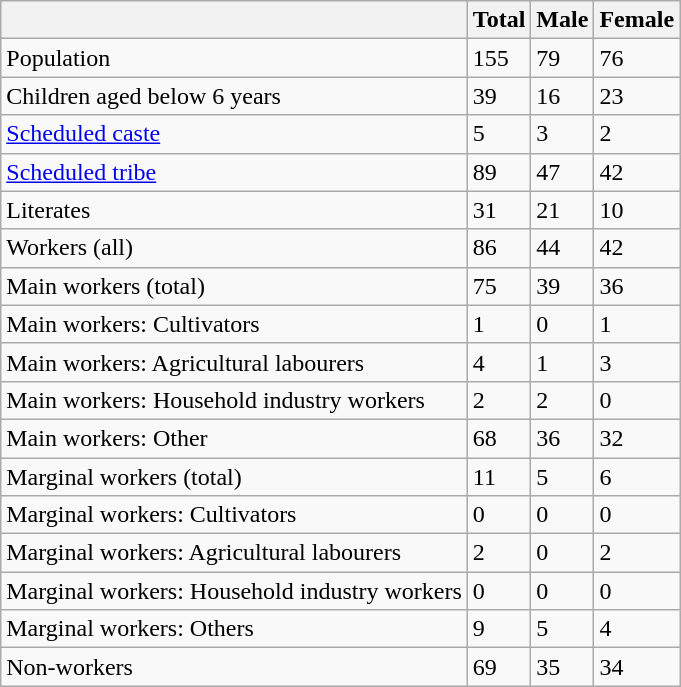<table class="wikitable sortable">
<tr>
<th></th>
<th>Total</th>
<th>Male</th>
<th>Female</th>
</tr>
<tr>
<td>Population</td>
<td>155</td>
<td>79</td>
<td>76</td>
</tr>
<tr>
<td>Children aged below 6 years</td>
<td>39</td>
<td>16</td>
<td>23</td>
</tr>
<tr>
<td><a href='#'>Scheduled caste</a></td>
<td>5</td>
<td>3</td>
<td>2</td>
</tr>
<tr>
<td><a href='#'>Scheduled tribe</a></td>
<td>89</td>
<td>47</td>
<td>42</td>
</tr>
<tr>
<td>Literates</td>
<td>31</td>
<td>21</td>
<td>10</td>
</tr>
<tr>
<td>Workers (all)</td>
<td>86</td>
<td>44</td>
<td>42</td>
</tr>
<tr>
<td>Main workers (total)</td>
<td>75</td>
<td>39</td>
<td>36</td>
</tr>
<tr>
<td>Main workers: Cultivators</td>
<td>1</td>
<td>0</td>
<td>1</td>
</tr>
<tr>
<td>Main workers: Agricultural labourers</td>
<td>4</td>
<td>1</td>
<td>3</td>
</tr>
<tr>
<td>Main workers: Household industry workers</td>
<td>2</td>
<td>2</td>
<td>0</td>
</tr>
<tr>
<td>Main workers: Other</td>
<td>68</td>
<td>36</td>
<td>32</td>
</tr>
<tr>
<td>Marginal workers (total)</td>
<td>11</td>
<td>5</td>
<td>6</td>
</tr>
<tr>
<td>Marginal workers: Cultivators</td>
<td>0</td>
<td>0</td>
<td>0</td>
</tr>
<tr>
<td>Marginal workers: Agricultural labourers</td>
<td>2</td>
<td>0</td>
<td>2</td>
</tr>
<tr>
<td>Marginal workers: Household industry workers</td>
<td>0</td>
<td>0</td>
<td>0</td>
</tr>
<tr>
<td>Marginal workers: Others</td>
<td>9</td>
<td>5</td>
<td>4</td>
</tr>
<tr>
<td>Non-workers</td>
<td>69</td>
<td>35</td>
<td>34</td>
</tr>
</table>
